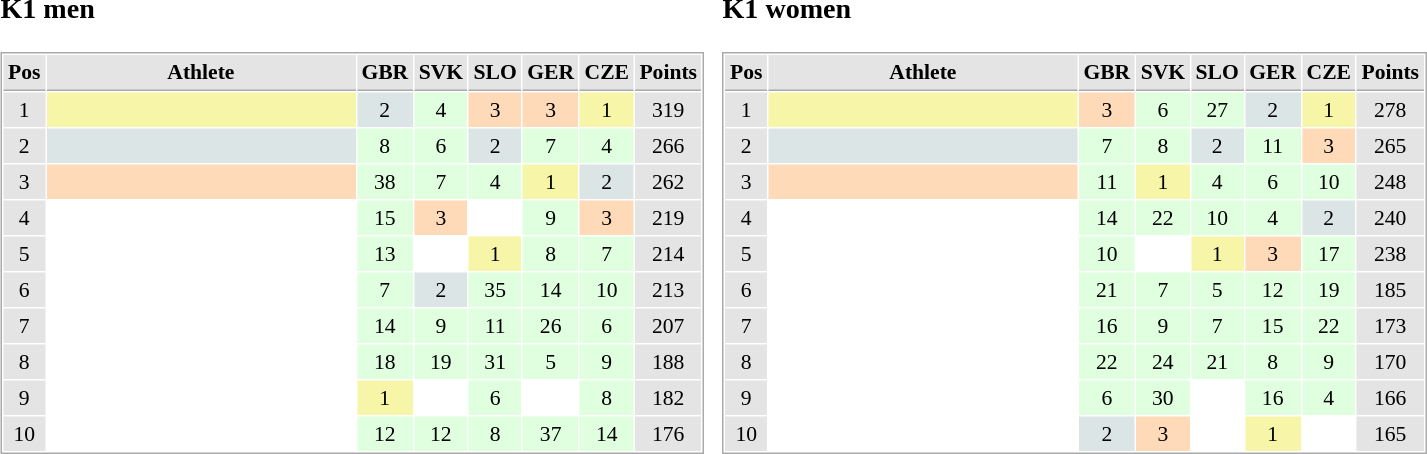<table border="0" cellspacing="10">
<tr>
<td><br><h3>K1 men</h3><table cellspacing="1" cellpadding="3" style="border:1px solid #AAAAAA;font-size:90%">
<tr bgcolor="#E4E4E4">
<th style="border-bottom:1px solid #AAAAAA" width=10>Pos</th>
<th style="border-bottom:1px solid #AAAAAA" width=200>Athlete</th>
<th style="border-bottom:1px solid #AAAAAA" width=20>GBR</th>
<th style="border-bottom:1px solid #AAAAAA" width=20>SVK</th>
<th style="border-bottom:1px solid #AAAAAA" width=20>SLO</th>
<th style="border-bottom:1px solid #AAAAAA" width=20>GER</th>
<th style="border-bottom:1px solid #AAAAAA" width=20>CZE</th>
<th style="border-bottom:1px solid #AAAAAA" width=20>Points</th>
</tr>
<tr align="center">
<td style="background:#E4E4E4;">1</td>
<td align="left" style="background:#F7F6A8;"></td>
<td style="background:#DCE5E5;">2</td>
<td style="background:#DFFFDF;">4</td>
<td style="background:#FFDAB9;">3</td>
<td style="background:#FFDAB9;">3</td>
<td style="background:#F7F6A8;">1</td>
<td style="background:#E4E4E4;">319</td>
</tr>
<tr align="center">
<td style="background:#E4E4E4;">2</td>
<td align="left"style="background:#DCE5E5;"></td>
<td style="background:#DFFFDF;">8</td>
<td style="background:#DFFFDF;">6</td>
<td style="background:#DCE5E5;">2</td>
<td style="background:#DFFFDF;">7</td>
<td style="background:#DFFFDF;">4</td>
<td style="background:#E4E4E4;">266</td>
</tr>
<tr align="center">
<td style="background:#E4E4E4;">3</td>
<td align="left" style="background:#FFDAB9;"></td>
<td style="background:#DFFFDF;">38</td>
<td style="background:#DFFFDF;">7</td>
<td style="background:#DFFFDF;">4</td>
<td style="background:#F7F6A8;">1</td>
<td style="background:#DCE5E5;">2</td>
<td style="background:#E4E4E4;">262</td>
</tr>
<tr align="center">
<td style="background:#E4E4E4;">4</td>
<td align="left"></td>
<td style="background:#DFFFDF;">15</td>
<td style="background:#FFDAB9;">3</td>
<td></td>
<td style="background:#DFFFDF;">9</td>
<td style="background:#FFDAB9;">3</td>
<td style="background:#E4E4E4;">219</td>
</tr>
<tr align="center">
<td style="background:#E4E4E4;">5</td>
<td align="left"></td>
<td style="background:#DFFFDF;">13</td>
<td></td>
<td style="background:#F7F6A8;">1</td>
<td style="background:#DFFFDF;">8</td>
<td style="background:#DFFFDF;">7</td>
<td style="background:#E4E4E4;">214</td>
</tr>
<tr align="center">
<td style="background:#E4E4E4;">6</td>
<td align="left"></td>
<td style="background:#DFFFDF;">7</td>
<td style="background:#DCE5E5;">2</td>
<td style="background:#DFFFDF;">35</td>
<td style="background:#DFFFDF;">14</td>
<td style="background:#DFFFDF;">10</td>
<td style="background:#E4E4E4;">213</td>
</tr>
<tr align="center">
<td style="background:#E4E4E4;">7</td>
<td align="left"></td>
<td style="background:#DFFFDF;">14</td>
<td style="background:#DFFFDF;">9</td>
<td style="background:#DFFFDF;">11</td>
<td style="background:#DFFFDF;">26</td>
<td style="background:#DFFFDF;">6</td>
<td style="background:#E4E4E4;">207</td>
</tr>
<tr align="center">
<td style="background:#E4E4E4;">8</td>
<td align="left"></td>
<td style="background:#DFFFDF;">18</td>
<td style="background:#DFFFDF;">19</td>
<td style="background:#DFFFDF;">31</td>
<td style="background:#DFFFDF;">5</td>
<td style="background:#DFFFDF;">9</td>
<td style="background:#E4E4E4;">188</td>
</tr>
<tr align="center">
<td style="background:#E4E4E4;">9</td>
<td align="left"></td>
<td style="background:#F7F6A8;">1</td>
<td></td>
<td style="background:#DFFFDF;">6</td>
<td></td>
<td style="background:#DFFFDF;">8</td>
<td style="background:#E4E4E4;">182</td>
</tr>
<tr align="center">
<td style="background:#E4E4E4;">10</td>
<td align="left"></td>
<td style="background:#DFFFDF;">12</td>
<td style="background:#DFFFDF;">12</td>
<td style="background:#DFFFDF;">8</td>
<td style="background:#DFFFDF;">37</td>
<td style="background:#DFFFDF;">14</td>
<td style="background:#E4E4E4;">176</td>
</tr>
</table>
</td>
<td><br><h3>K1 women</h3><table cellspacing="1" cellpadding="3" style="border:1px solid #AAAAAA;font-size:90%">
<tr bgcolor="#E4E4E4">
<th style="border-bottom:1px solid #AAAAAA" width=10>Pos</th>
<th style="border-bottom:1px solid #AAAAAA" width=200>Athlete</th>
<th style="border-bottom:1px solid #AAAAAA" width=20>GBR</th>
<th style="border-bottom:1px solid #AAAAAA" width=20>SVK</th>
<th style="border-bottom:1px solid #AAAAAA" width=20>SLO</th>
<th style="border-bottom:1px solid #AAAAAA" width=20>GER</th>
<th style="border-bottom:1px solid #AAAAAA" width=20>CZE</th>
<th style="border-bottom:1px solid #AAAAAA" width=20>Points</th>
</tr>
<tr align="center">
<td style="background:#E4E4E4;">1</td>
<td align="left" style="background:#F7F6A8;"></td>
<td style="background:#FFDAB9;">3</td>
<td style="background:#DFFFDF;">6</td>
<td style="background:#DFFFDF;">27</td>
<td style="background:#DCE5E5;">2</td>
<td style="background:#F7F6A8;">1</td>
<td style="background:#E4E4E4;">278</td>
</tr>
<tr align="center">
<td style="background:#E4E4E4;">2</td>
<td align="left" style="background:#DCE5E5;"></td>
<td style="background:#DFFFDF;">7</td>
<td style="background:#DFFFDF;">8</td>
<td style="background:#DCE5E5;">2</td>
<td style="background:#DFFFDF;">11</td>
<td style="background:#FFDAB9;">3</td>
<td style="background:#E4E4E4;">265</td>
</tr>
<tr align="center">
<td style="background:#E4E4E4;">3</td>
<td align="left" style="background:#FFDAB9;"></td>
<td style="background:#DFFFDF;">11</td>
<td style="background:#F7F6A8;">1</td>
<td style="background:#DFFFDF;">4</td>
<td style="background:#DFFFDF;">6</td>
<td style="background:#DFFFDF;">10</td>
<td style="background:#E4E4E4;">248</td>
</tr>
<tr align="center">
<td style="background:#E4E4E4;">4</td>
<td align="left"></td>
<td style="background:#DFFFDF;">14</td>
<td style="background:#DFFFDF;">22</td>
<td style="background:#DFFFDF;">10</td>
<td style="background:#DFFFDF;">4</td>
<td style="background:#DCE5E5;">2</td>
<td style="background:#E4E4E4;">240</td>
</tr>
<tr align="center">
<td style="background:#E4E4E4;">5</td>
<td align="left"></td>
<td style="background:#DFFFDF;">10</td>
<td></td>
<td style="background:#F7F6A8;">1</td>
<td style="background:#FFDAB9;">3</td>
<td style="background:#DFFFDF;">17</td>
<td style="background:#E4E4E4;">238</td>
</tr>
<tr align="center">
<td style="background:#E4E4E4;">6</td>
<td align="left"></td>
<td style="background:#DFFFDF;">21</td>
<td style="background:#DFFFDF;">7</td>
<td style="background:#DFFFDF;">5</td>
<td style="background:#DFFFDF;">12</td>
<td style="background:#DFFFDF;">19</td>
<td style="background:#E4E4E4;">185</td>
</tr>
<tr align="center">
<td style="background:#E4E4E4;">7</td>
<td align="left"></td>
<td style="background:#DFFFDF;">16</td>
<td style="background:#DFFFDF;">9</td>
<td style="background:#DFFFDF;">7</td>
<td style="background:#DFFFDF;">15</td>
<td style="background:#DFFFDF;">22</td>
<td style="background:#E4E4E4;">173</td>
</tr>
<tr align="center">
<td style="background:#E4E4E4;">8</td>
<td align="left"></td>
<td style="background:#DFFFDF;">22</td>
<td style="background:#DFFFDF;">24</td>
<td style="background:#DFFFDF;">21</td>
<td style="background:#DFFFDF;">8</td>
<td style="background:#DFFFDF;">9</td>
<td style="background:#E4E4E4;">170</td>
</tr>
<tr align="center">
<td style="background:#E4E4E4;">9</td>
<td align="left"></td>
<td style="background:#DFFFDF;">6</td>
<td style="background:#DFFFDF;">30</td>
<td></td>
<td style="background:#DFFFDF;">16</td>
<td style="background:#DFFFDF;">4</td>
<td style="background:#E4E4E4;">166</td>
</tr>
<tr align="center">
<td style="background:#E4E4E4;">10</td>
<td align="left"></td>
<td style="background:#DCE5E5;">2</td>
<td style="background:#FFDAB9;">3</td>
<td></td>
<td style="background:#F7F6A8;">1</td>
<td></td>
<td style="background:#E4E4E4;">165</td>
</tr>
</table>
</td>
</tr>
</table>
